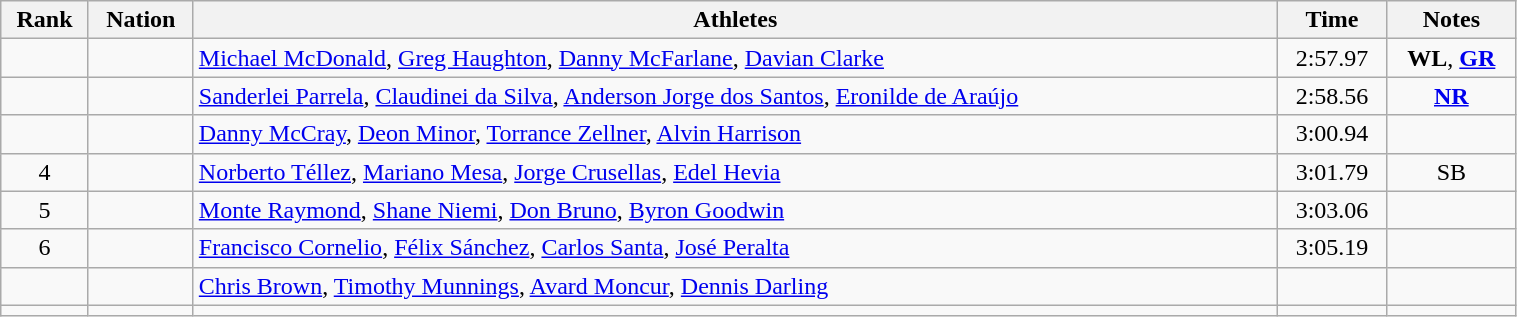<table class="wikitable sortable" width=80% style="text-align:center;">
<tr>
<th>Rank</th>
<th>Nation</th>
<th>Athletes</th>
<th>Time</th>
<th>Notes</th>
</tr>
<tr>
<td></td>
<td align=left></td>
<td align=left><a href='#'>Michael McDonald</a>, <a href='#'>Greg Haughton</a>, <a href='#'>Danny McFarlane</a>, <a href='#'>Davian Clarke</a></td>
<td>2:57.97</td>
<td><strong>WL</strong>, <strong><a href='#'>GR</a></strong></td>
</tr>
<tr>
<td></td>
<td align=left></td>
<td align=left><a href='#'>Sanderlei Parrela</a>, <a href='#'>Claudinei da Silva</a>, <a href='#'>Anderson Jorge dos Santos</a>, <a href='#'>Eronilde de Araújo</a></td>
<td>2:58.56</td>
<td><strong><a href='#'>NR</a></strong></td>
</tr>
<tr>
<td></td>
<td align=left></td>
<td align=left><a href='#'>Danny McCray</a>, <a href='#'>Deon Minor</a>, <a href='#'>Torrance Zellner</a>, <a href='#'>Alvin Harrison</a></td>
<td>3:00.94</td>
<td></td>
</tr>
<tr>
<td>4</td>
<td align=left></td>
<td align=left><a href='#'>Norberto Téllez</a>, <a href='#'>Mariano Mesa</a>, <a href='#'>Jorge Crusellas</a>, <a href='#'>Edel Hevia</a></td>
<td>3:01.79</td>
<td>SB</td>
</tr>
<tr>
<td>5</td>
<td align=left></td>
<td align=left><a href='#'>Monte Raymond</a>, <a href='#'>Shane Niemi</a>, <a href='#'>Don Bruno</a>, <a href='#'>Byron Goodwin</a></td>
<td>3:03.06</td>
<td></td>
</tr>
<tr>
<td>6</td>
<td align=left></td>
<td align=left><a href='#'>Francisco Cornelio</a>, <a href='#'>Félix Sánchez</a>, <a href='#'>Carlos Santa</a>, <a href='#'>José Peralta</a></td>
<td>3:05.19</td>
<td></td>
</tr>
<tr>
<td></td>
<td align=left></td>
<td align=left><a href='#'>Chris Brown</a>, <a href='#'>Timothy Munnings</a>, <a href='#'>Avard Moncur</a>, <a href='#'>Dennis Darling</a></td>
<td></td>
<td></td>
</tr>
<tr>
<td></td>
<td align=left></td>
<td align=left></td>
<td></td>
<td></td>
</tr>
</table>
